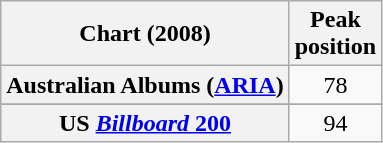<table class="wikitable sortable plainrowheaders" style="text-align:center">
<tr>
<th>Chart (2008)</th>
<th>Peak<br>position</th>
</tr>
<tr>
<th scope="row">Australian Albums (<a href='#'>ARIA</a>)</th>
<td>78</td>
</tr>
<tr>
</tr>
<tr>
<th scope="row">US <a href='#'><em>Billboard</em> 200</a></th>
<td>94</td>
</tr>
</table>
